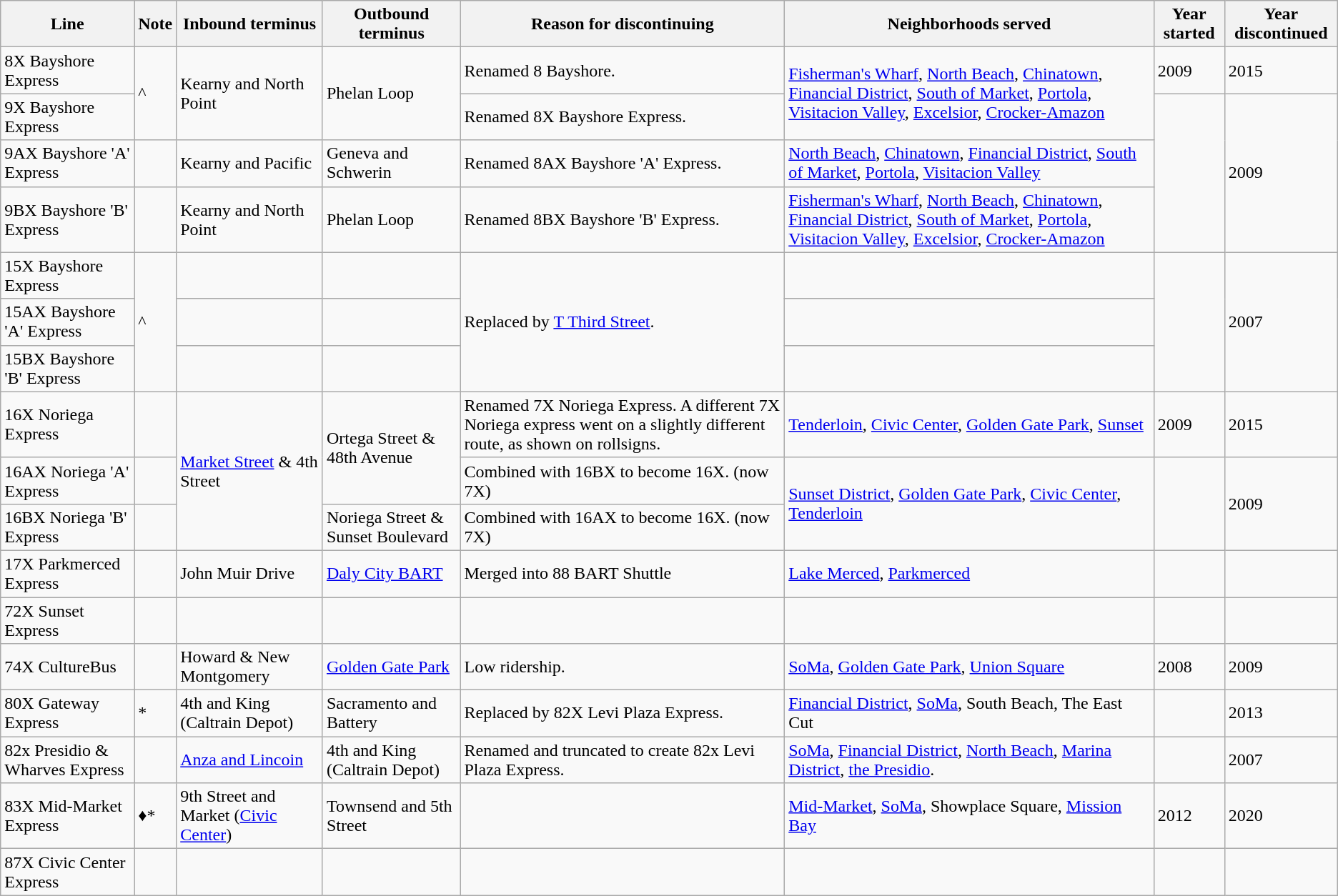<table class="wikitable">
<tr>
<th>Line</th>
<th>Note</th>
<th>Inbound terminus</th>
<th>Outbound terminus</th>
<th class=unsortable>Reason for discontinuing</th>
<th class=unsortable>Neighborhoods served</th>
<th>Year started</th>
<th>Year discontinued</th>
</tr>
<tr>
<td>8X Bayshore Express</td>
<td rowspan="2">^</td>
<td rowspan="2">Kearny and North Point</td>
<td rowspan="2">Phelan Loop</td>
<td>Renamed 8 Bayshore.</td>
<td rowspan="2"><a href='#'>Fisherman's Wharf</a>, <a href='#'>North Beach</a>, <a href='#'>Chinatown</a>, <a href='#'>Financial District</a>, <a href='#'>South of Market</a>, <a href='#'>Portola</a>, <a href='#'>Visitacion Valley</a>, <a href='#'>Excelsior</a>, <a href='#'>Crocker-Amazon</a></td>
<td>2009</td>
<td>2015</td>
</tr>
<tr>
<td>9X Bayshore Express</td>
<td>Renamed 8X Bayshore Express.</td>
<td rowspan="3"></td>
<td rowspan="3">2009</td>
</tr>
<tr>
<td>9AX Bayshore 'A' Express</td>
<td></td>
<td>Kearny and Pacific</td>
<td>Geneva and Schwerin</td>
<td>Renamed 8AX Bayshore 'A' Express.</td>
<td><a href='#'>North Beach</a>, <a href='#'>Chinatown</a>, <a href='#'>Financial District</a>, <a href='#'>South of Market</a>, <a href='#'>Portola</a>, <a href='#'>Visitacion Valley</a></td>
</tr>
<tr>
<td>9BX Bayshore 'B' Express</td>
<td></td>
<td>Kearny and North Point</td>
<td>Phelan Loop</td>
<td>Renamed 8BX Bayshore 'B' Express.</td>
<td><a href='#'>Fisherman's Wharf</a>, <a href='#'>North Beach</a>, <a href='#'>Chinatown</a>, <a href='#'>Financial District</a>, <a href='#'>South of Market</a>, <a href='#'>Portola</a>, <a href='#'>Visitacion Valley</a>, <a href='#'>Excelsior</a>, <a href='#'>Crocker-Amazon</a></td>
</tr>
<tr>
<td>15X Bayshore Express</td>
<td rowspan="3">^</td>
<td></td>
<td></td>
<td rowspan="3">Replaced by <a href='#'>T Third Street</a>.</td>
<td></td>
<td rowspan="3"></td>
<td rowspan="3">2007</td>
</tr>
<tr>
<td>15AX Bayshore 'A' Express</td>
<td></td>
<td></td>
<td></td>
</tr>
<tr>
<td>15BX Bayshore 'B' Express</td>
<td></td>
<td></td>
<td></td>
</tr>
<tr>
<td>16X Noriega Express</td>
<td></td>
<td rowspan="3"><a href='#'>Market Street</a>  & 4th Street</td>
<td rowspan="2">Ortega Street & 48th Avenue</td>
<td>Renamed 7X Noriega Express. A different 7X Noriega express went on a slightly different route, as shown on rollsigns.</td>
<td><a href='#'>Tenderloin</a>, <a href='#'>Civic Center</a>, <a href='#'>Golden Gate Park</a>, <a href='#'>Sunset</a></td>
<td>2009</td>
<td>2015</td>
</tr>
<tr>
<td>16AX Noriega 'A' Express</td>
<td></td>
<td>Combined with 16BX to become 16X. (now 7X)</td>
<td rowspan="2"><a href='#'>Sunset District</a>, <a href='#'>Golden Gate Park</a>, <a href='#'>Civic Center</a>, <a href='#'>Tenderloin</a></td>
<td rowspan="2"></td>
<td rowspan="2">2009</td>
</tr>
<tr>
<td>16BX Noriega 'B' Express</td>
<td></td>
<td>Noriega Street & Sunset Boulevard</td>
<td>Combined with 16AX to become 16X. (now 7X)</td>
</tr>
<tr>
<td>17X Parkmerced Express</td>
<td></td>
<td>John Muir Drive</td>
<td><a href='#'>Daly City BART</a></td>
<td>Merged into 88 BART Shuttle</td>
<td><a href='#'>Lake Merced</a>, <a href='#'>Parkmerced</a></td>
<td></td>
<td></td>
</tr>
<tr>
<td>72X Sunset Express</td>
<td></td>
<td></td>
<td></td>
<td></td>
<td></td>
<td></td>
<td></td>
</tr>
<tr>
<td>74X CultureBus</td>
<td></td>
<td>Howard & New Montgomery</td>
<td><a href='#'>Golden Gate Park</a></td>
<td>Low ridership.</td>
<td><a href='#'>SoMa</a>, <a href='#'>Golden Gate Park</a>, <a href='#'>Union Square</a></td>
<td>2008</td>
<td>2009</td>
</tr>
<tr>
<td>80X Gateway Express</td>
<td>*</td>
<td>4th and King (Caltrain Depot)</td>
<td>Sacramento and Battery</td>
<td>Replaced by 82X Levi Plaza Express.</td>
<td><a href='#'>Financial District</a>, <a href='#'>SoMa</a>, South Beach, The East Cut</td>
<td></td>
<td>2013</td>
</tr>
<tr>
<td>82x Presidio & Wharves Express</td>
<td></td>
<td><a href='#'>Anza and Lincoin</a></td>
<td>4th and King (Caltrain Depot)</td>
<td>Renamed and truncated to create 82x Levi Plaza Express.</td>
<td><a href='#'>SoMa</a>, <a href='#'>Financial District</a>, <a href='#'>North Beach</a>, <a href='#'>Marina District</a>, <a href='#'>the Presidio</a>.</td>
<td></td>
<td>2007</td>
</tr>
<tr>
<td>83X Mid-Market Express</td>
<td>♦*</td>
<td>9th Street and Market (<a href='#'>Civic Center</a>)</td>
<td>Townsend and 5th Street</td>
<td></td>
<td><a href='#'>Mid-Market</a>, <a href='#'>SoMa</a>, Showplace Square, <a href='#'>Mission Bay</a></td>
<td>2012</td>
<td>2020</td>
</tr>
<tr>
<td>87X Civic Center Express</td>
<td></td>
<td></td>
<td></td>
<td></td>
<td></td>
<td></td>
<td></td>
</tr>
</table>
